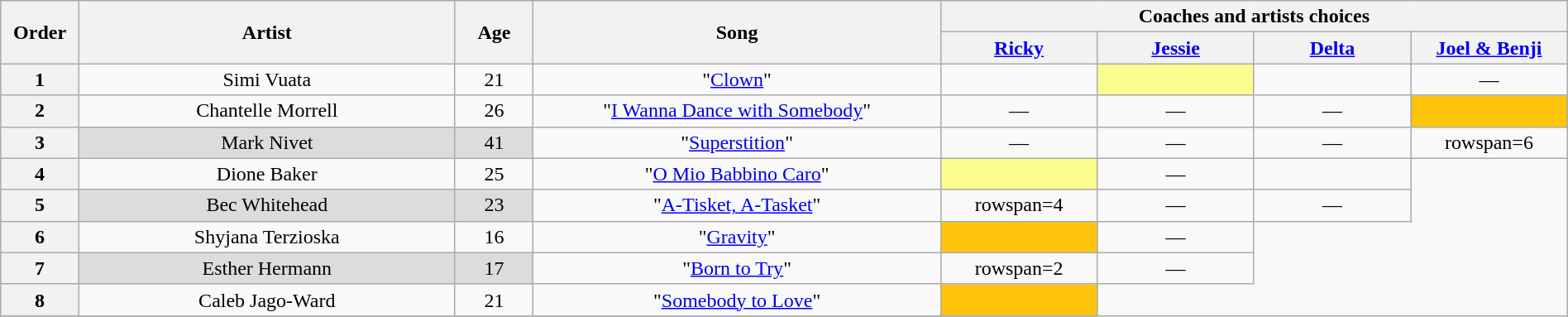<table class="wikitable" style="text-align:center; width:100%;">
<tr>
<th scope="col" rowspan="2" style="width:05%;">Order</th>
<th scope="col" rowspan="2" style="width:24%;">Artist</th>
<th scope="col" rowspan="2" style="width:05%;">Age</th>
<th scope="col" rowspan="2" style="width:26%;">Song</th>
<th colspan="4" style="width:40%;">Coaches and artists choices</th>
</tr>
<tr>
<th style="width:10%;"><a href='#'>Ricky</a></th>
<th style="width:10%;"><a href='#'>Jessie</a></th>
<th style="width:10%;"><a href='#'>Delta</a></th>
<th style="width:10%;"><a href='#'>Joel & Benji</a></th>
</tr>
<tr>
<th scope="col">1</th>
<td>Simi Vuata</td>
<td>21</td>
<td>"<a href='#'>Clown</a>"</td>
<td><strong></strong></td>
<td style="background:#FDFC8F;"><strong></strong></td>
<td><strong></strong></td>
<td>—</td>
</tr>
<tr>
<th scope="col">2</th>
<td>Chantelle Morrell</td>
<td>26</td>
<td>"<a href='#'>I Wanna Dance with Somebody</a>"</td>
<td>—</td>
<td>—</td>
<td>—</td>
<td style="background:#FFC40C;"><strong></strong></td>
</tr>
<tr>
<th scope="col">3</th>
<td style="background:#DCDCDC;">Mark Nivet</td>
<td style="background:#DCDCDC;">41</td>
<td>"<a href='#'>Superstition</a>"</td>
<td>—</td>
<td>—</td>
<td>—</td>
<td>rowspan=6 </td>
</tr>
<tr>
<th scope="col">4</th>
<td>Dione Baker</td>
<td>25</td>
<td>"<a href='#'>O Mio Babbino Caro</a>"</td>
<td style="background:#FDFC8F;"><strong></strong></td>
<td>—</td>
<td><strong></strong></td>
</tr>
<tr>
<th scope="col">5</th>
<td style="background:#DCDCDC;">Bec Whitehead</td>
<td style="background:#DCDCDC;">23</td>
<td>"<a href='#'>A-Tisket, A-Tasket</a>"</td>
<td>rowspan=4 </td>
<td>—</td>
<td>—</td>
</tr>
<tr>
<th scope="col">6</th>
<td>Shyjana Terzioska</td>
<td>16</td>
<td>"<a href='#'>Gravity</a>"</td>
<td style="background:#FFC40C;"><strong></strong></td>
<td>—</td>
</tr>
<tr>
<th scope="col">7</th>
<td style="background:#DCDCDC;">Esther Hermann</td>
<td style="background:#DCDCDC;">17</td>
<td>"<a href='#'>Born to Try</a>"</td>
<td>rowspan=2 </td>
<td>—</td>
</tr>
<tr>
<th scope="col">8</th>
<td>Caleb Jago-Ward</td>
<td>21</td>
<td>"<a href='#'>Somebody to Love</a>"</td>
<td style="background:#FFC40C;"><strong></strong></td>
</tr>
<tr>
</tr>
</table>
